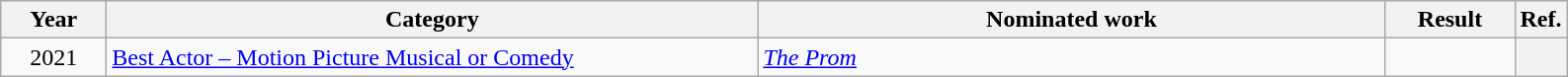<table class=wikitable>
<tr>
<th scope="col" style="width:4em;">Year</th>
<th scope="col" style="width:27em;">Category</th>
<th scope="col" style="width:26em;">Nominated work</th>
<th scope="col" style="width:5em;">Result</th>
<th>Ref.</th>
</tr>
<tr>
<td style="text-align:center;">2021</td>
<td><a href='#'>Best Actor – Motion Picture Musical or Comedy</a></td>
<td><em><a href='#'>The Prom</a></em></td>
<td></td>
<th style="text-align:center;"></th>
</tr>
</table>
